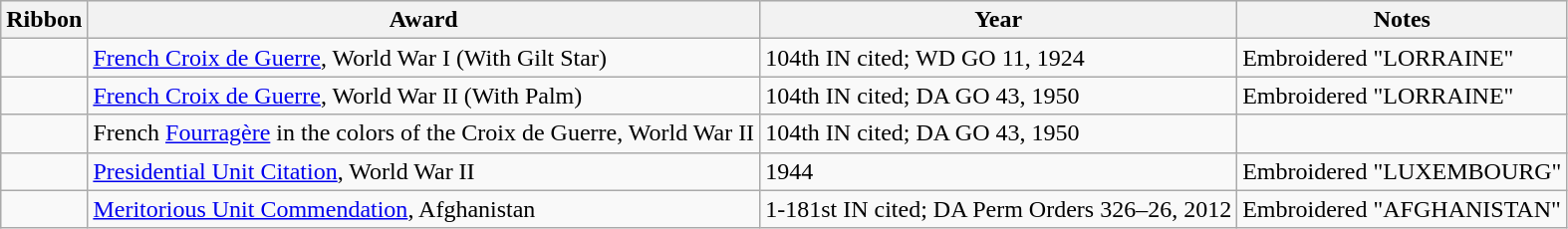<table class="wikitable" align="left">
<tr bgcolor="#efefef">
<th>Ribbon</th>
<th>Award</th>
<th>Year</th>
<th>Notes</th>
</tr>
<tr>
<td></td>
<td><a href='#'>French Croix de Guerre</a>, World War I (With Gilt Star)</td>
<td>104th IN cited; WD GO 11, 1924</td>
<td>Embroidered "LORRAINE"</td>
</tr>
<tr>
<td></td>
<td><a href='#'>French Croix de Guerre</a>, World War II (With Palm)</td>
<td>104th IN cited; DA GO 43, 1950</td>
<td>Embroidered "LORRAINE"</td>
</tr>
<tr>
<td></td>
<td>French <a href='#'>Fourragère</a> in the colors of the Croix de Guerre, World War II</td>
<td>104th IN cited; DA GO 43, 1950</td>
</tr>
<tr>
<td></td>
<td><a href='#'>Presidential Unit Citation</a>, World War II</td>
<td>1944</td>
<td>Embroidered "LUXEMBOURG"</td>
</tr>
<tr>
<td></td>
<td><a href='#'>Meritorious Unit Commendation</a>, Afghanistan</td>
<td>1-181st IN cited; DA Perm Orders 326–26, 2012</td>
<td>Embroidered "AFGHANISTAN"</td>
</tr>
</table>
